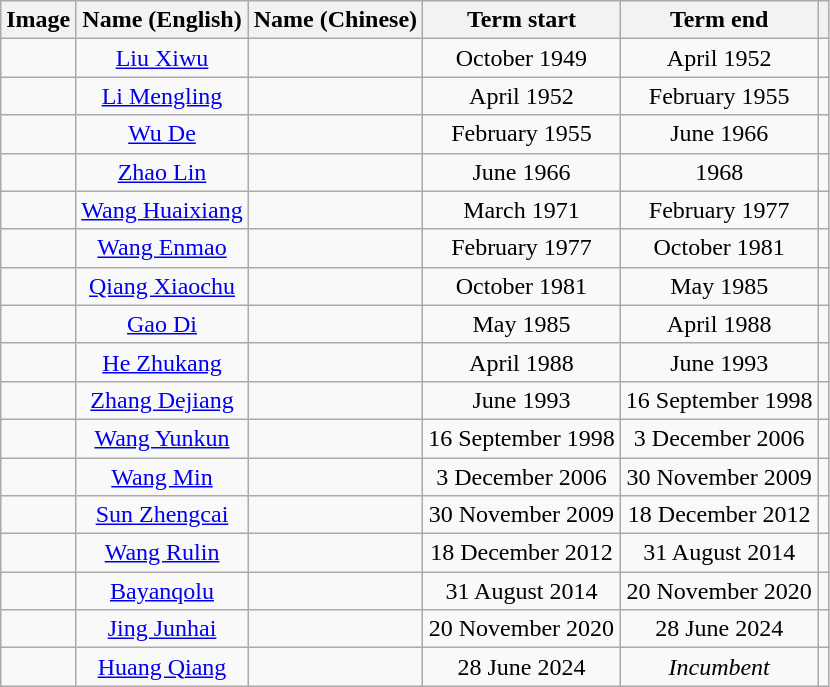<table class="wikitable" style="text-align:center">
<tr>
<th>Image</th>
<th>Name (English)</th>
<th>Name (Chinese)</th>
<th>Term start</th>
<th>Term end</th>
<th></th>
</tr>
<tr>
<td></td>
<td><a href='#'>Liu Xiwu</a></td>
<td></td>
<td>October 1949</td>
<td>April 1952</td>
<td></td>
</tr>
<tr>
<td></td>
<td><a href='#'>Li Mengling</a></td>
<td></td>
<td>April 1952</td>
<td>February 1955</td>
<td></td>
</tr>
<tr>
<td></td>
<td><a href='#'>Wu De</a></td>
<td></td>
<td>February 1955</td>
<td>June 1966</td>
<td></td>
</tr>
<tr>
<td></td>
<td><a href='#'>Zhao Lin</a></td>
<td></td>
<td>June 1966</td>
<td>1968</td>
<td></td>
</tr>
<tr>
<td></td>
<td><a href='#'>Wang Huaixiang</a></td>
<td></td>
<td>March 1971</td>
<td>February 1977</td>
<td></td>
</tr>
<tr>
<td></td>
<td><a href='#'>Wang Enmao</a></td>
<td></td>
<td>February 1977</td>
<td>October 1981</td>
<td></td>
</tr>
<tr>
<td></td>
<td><a href='#'>Qiang Xiaochu</a></td>
<td></td>
<td>October 1981</td>
<td>May 1985</td>
<td></td>
</tr>
<tr>
<td></td>
<td><a href='#'>Gao Di</a></td>
<td></td>
<td>May 1985</td>
<td>April 1988</td>
<td></td>
</tr>
<tr>
<td></td>
<td><a href='#'>He Zhukang</a></td>
<td></td>
<td>April 1988</td>
<td>June 1993</td>
<td></td>
</tr>
<tr>
<td></td>
<td><a href='#'>Zhang Dejiang</a></td>
<td></td>
<td>June 1993</td>
<td>16 September 1998</td>
<td></td>
</tr>
<tr>
<td></td>
<td><a href='#'>Wang Yunkun</a></td>
<td></td>
<td>16 September 1998</td>
<td>3 December 2006</td>
<td></td>
</tr>
<tr>
<td></td>
<td><a href='#'>Wang Min</a></td>
<td></td>
<td>3 December 2006</td>
<td>30 November 2009</td>
<td></td>
</tr>
<tr>
<td></td>
<td><a href='#'>Sun Zhengcai</a></td>
<td></td>
<td>30 November 2009</td>
<td>18 December 2012</td>
<td></td>
</tr>
<tr>
<td></td>
<td><a href='#'>Wang Rulin</a></td>
<td></td>
<td>18 December 2012</td>
<td>31 August 2014</td>
<td></td>
</tr>
<tr>
<td></td>
<td><a href='#'>Bayanqolu</a></td>
<td></td>
<td>31 August 2014</td>
<td>20 November 2020</td>
<td></td>
</tr>
<tr>
<td></td>
<td><a href='#'>Jing Junhai</a></td>
<td></td>
<td>20 November 2020</td>
<td>28 June 2024</td>
<td></td>
</tr>
<tr>
<td></td>
<td><a href='#'>Huang Qiang</a></td>
<td></td>
<td>28 June 2024</td>
<td><em>Incumbent</em></td>
<td></td>
</tr>
</table>
